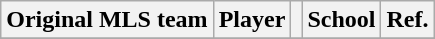<table class="wikitable sortable plainrowheaders" style="text-align:left">
<tr>
<th scope="col">Original MLS team</th>
<th scope="col">Player</th>
<th scope="col"></th>
<th scope="col">School</th>
<th class=unsortable>Ref.</th>
</tr>
<tr>
</tr>
</table>
